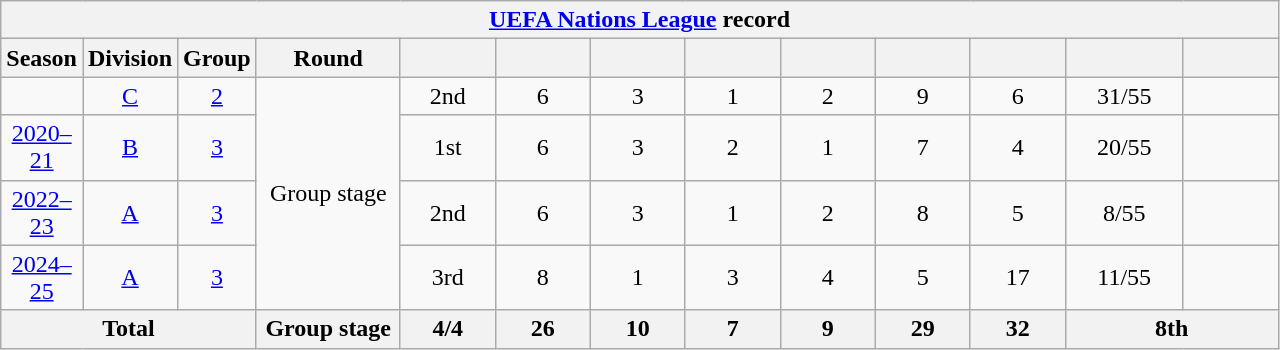<table class="wikitable" style="text-align: center;">
<tr>
<th colspan=13><a href='#'>UEFA Nations League</a> record</th>
</tr>
<tr>
<th width=20>Season</th>
<th width=28>Division</th>
<th width=28>Group</th>
<th width=28>Round</th>
<th width=28></th>
<th width=28></th>
<th width=28></th>
<th width=28></th>
<th width=28></th>
<th width=28></th>
<th width=28></th>
<th width=28></th>
<th width=28></th>
</tr>
<tr>
<td></td>
<td><a href='#'>C</a></td>
<td><a href='#'>2</a></td>
<td rowspan=4>Group stage</td>
<td>2nd</td>
<td>6</td>
<td>3</td>
<td>1</td>
<td>2</td>
<td>9</td>
<td>6</td>
<td>31/55</td>
<td></td>
</tr>
<tr>
<td><a href='#'>2020–21</a></td>
<td><a href='#'>B</a></td>
<td><a href='#'>3</a></td>
<td>1st</td>
<td>6</td>
<td>3</td>
<td>2</td>
<td>1</td>
<td>7</td>
<td>4</td>
<td>20/55</td>
<td></td>
</tr>
<tr>
<td><a href='#'>2022–23</a></td>
<td><a href='#'>A</a></td>
<td><a href='#'>3</a></td>
<td>2nd</td>
<td>6</td>
<td>3</td>
<td>1</td>
<td>2</td>
<td>8</td>
<td>5</td>
<td>8/55</td>
<td></td>
</tr>
<tr>
<td><a href='#'>2024–25</a></td>
<td><a href='#'>A</a></td>
<td><a href='#'>3</a></td>
<td>3rd</td>
<td>8</td>
<td>1</td>
<td>3</td>
<td>4</td>
<td>5</td>
<td>17</td>
<td>11/55</td>
<td></td>
</tr>
<tr>
<th style="width:20%;" colspan=3>Total</th>
<th>Group stage</th>
<th>4/4</th>
<th>26</th>
<th>10</th>
<th>7</th>
<th>9</th>
<th>29</th>
<th>32</th>
<th colspan=2>8th</th>
</tr>
</table>
